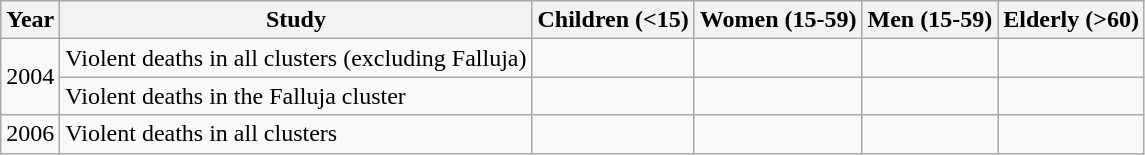<table class="wikitable">
<tr>
<th>Year</th>
<th>Study</th>
<th>Children (<15)</th>
<th>Women (15-59)</th>
<th>Men (15-59)</th>
<th>Elderly (>60)</th>
</tr>
<tr>
<td rowspan="2">2004</td>
<td>Violent deaths in all clusters (excluding Falluja)</td>
<td></td>
<td></td>
<td></td>
<td></td>
</tr>
<tr>
<td>Violent deaths in the Falluja cluster</td>
<td></td>
<td></td>
<td></td>
<td></td>
</tr>
<tr>
<td>2006</td>
<td>Violent deaths in all clusters</td>
<td></td>
<td></td>
<td></td>
<td></td>
</tr>
</table>
